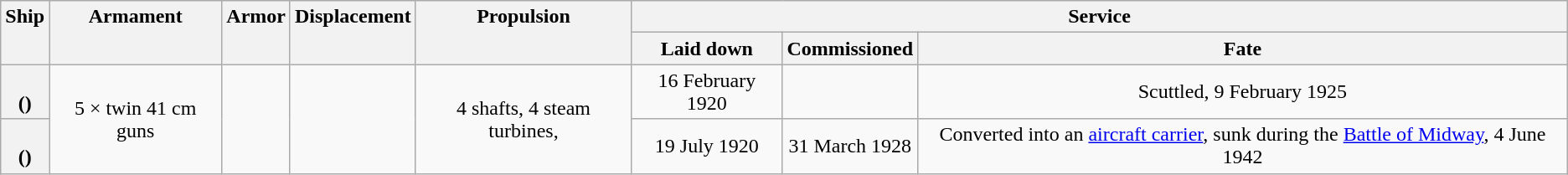<table class="wikitable plainrowheaders" style="text-align: center;">
<tr valign="top">
<th scope="col" rowspan="2">Ship</th>
<th scope="col" rowspan="2">Armament</th>
<th scope="col" rowspan="2">Armor</th>
<th scope="col" rowspan="2">Displacement</th>
<th scope="col" rowspan="2">Propulsion</th>
<th scope="col" colspan="3">Service</th>
</tr>
<tr valign="top">
<th scope="col">Laid down</th>
<th scope="col">Commissioned</th>
<th scope="col">Fate</th>
</tr>
<tr valign="center">
<th scope="row"><br>()</th>
<td rowspan="2">5 × twin 41 cm guns</td>
<td rowspan="2"> </td>
<td rowspan="2"></td>
<td rowspan="2">4 shafts, 4 steam turbines,<br></td>
<td>16 February 1920</td>
<td></td>
<td>Scuttled, 9 February 1925</td>
</tr>
<tr valign="center">
<th scope="row"><br>()</th>
<td>19 July 1920</td>
<td>31 March 1928</td>
<td>Converted into an <a href='#'>aircraft carrier</a>, sunk during the <a href='#'>Battle of Midway</a>, 4 June 1942</td>
</tr>
</table>
